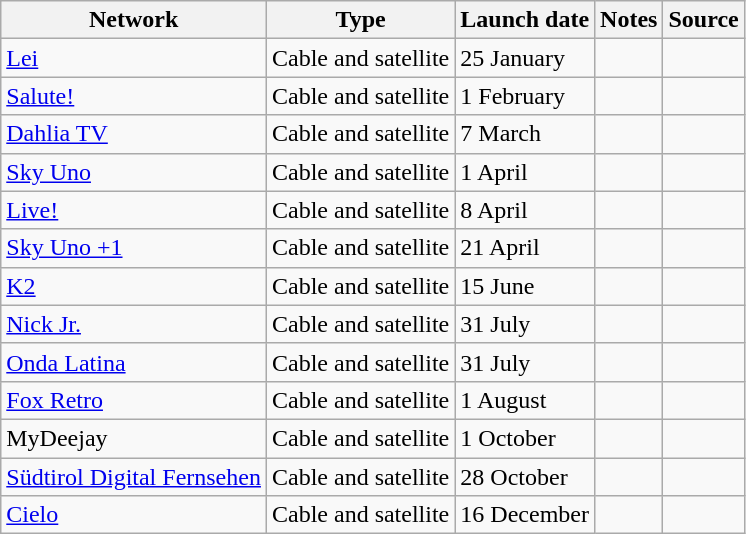<table class="wikitable sortable">
<tr>
<th>Network</th>
<th>Type</th>
<th>Launch date</th>
<th>Notes</th>
<th>Source</th>
</tr>
<tr>
<td><a href='#'>Lei</a></td>
<td>Cable and satellite</td>
<td>25 January</td>
<td></td>
<td></td>
</tr>
<tr>
<td><a href='#'>Salute!</a></td>
<td>Cable and satellite</td>
<td>1 February</td>
<td></td>
<td></td>
</tr>
<tr>
<td><a href='#'>Dahlia TV</a></td>
<td>Cable and satellite</td>
<td>7 March</td>
<td></td>
<td></td>
</tr>
<tr>
<td><a href='#'>Sky Uno</a></td>
<td>Cable and satellite</td>
<td>1 April</td>
<td></td>
<td></td>
</tr>
<tr>
<td><a href='#'>Live!</a></td>
<td>Cable and satellite</td>
<td>8 April</td>
<td></td>
<td></td>
</tr>
<tr>
<td><a href='#'>Sky Uno +1</a></td>
<td>Cable and satellite</td>
<td>21 April</td>
<td></td>
<td></td>
</tr>
<tr>
<td><a href='#'>K2</a></td>
<td>Cable and satellite</td>
<td>15 June</td>
<td></td>
<td></td>
</tr>
<tr>
<td><a href='#'>Nick Jr.</a></td>
<td>Cable and satellite</td>
<td>31 July</td>
<td></td>
<td></td>
</tr>
<tr>
<td><a href='#'>Onda Latina</a></td>
<td>Cable and satellite</td>
<td>31 July</td>
<td></td>
<td></td>
</tr>
<tr>
<td><a href='#'>Fox Retro</a></td>
<td>Cable and satellite</td>
<td>1 August</td>
<td></td>
<td></td>
</tr>
<tr>
<td>MyDeejay</td>
<td>Cable and satellite</td>
<td>1 October</td>
<td></td>
<td></td>
</tr>
<tr>
<td><a href='#'>Südtirol Digital Fernsehen</a></td>
<td>Cable and satellite</td>
<td>28 October</td>
<td></td>
<td></td>
</tr>
<tr>
<td><a href='#'>Cielo</a></td>
<td>Cable and satellite</td>
<td>16 December</td>
<td></td>
<td></td>
</tr>
</table>
